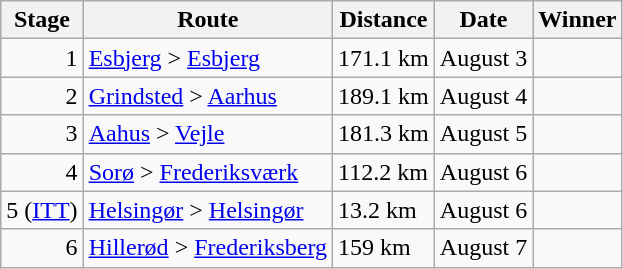<table class="wikitable">
<tr>
<th>Stage</th>
<th>Route</th>
<th>Distance</th>
<th>Date</th>
<th>Winner</th>
</tr>
<tr>
<td align=right>1</td>
<td><a href='#'>Esbjerg</a> > <a href='#'>Esbjerg</a></td>
<td>171.1 km</td>
<td align=right>August 3</td>
<td></td>
</tr>
<tr>
<td align=right>2</td>
<td><a href='#'>Grindsted</a> > <a href='#'>Aarhus</a></td>
<td>189.1 km</td>
<td align=right>August 4</td>
<td></td>
</tr>
<tr>
<td align=right>3</td>
<td><a href='#'>Aahus</a> > <a href='#'>Vejle</a></td>
<td>181.3 km</td>
<td align=right>August 5</td>
<td></td>
</tr>
<tr>
<td align=right>4</td>
<td><a href='#'>Sorø</a> > <a href='#'>Frederiksværk</a></td>
<td>112.2 km</td>
<td align=right>August 6</td>
<td></td>
</tr>
<tr>
<td align=right>5 (<a href='#'>ITT</a>)</td>
<td><a href='#'>Helsingør</a> > <a href='#'>Helsingør</a></td>
<td>13.2 km</td>
<td align=right>August 6</td>
<td></td>
</tr>
<tr>
<td align=right>6</td>
<td><a href='#'>Hillerød</a> > <a href='#'>Frederiksberg</a></td>
<td>159 km</td>
<td align=right>August 7</td>
<td></td>
</tr>
</table>
